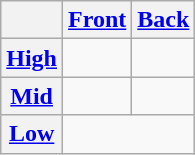<table class="wikitable" style="text-align: center;">
<tr>
<th></th>
<th><a href='#'>Front</a></th>
<th><a href='#'>Back</a></th>
</tr>
<tr>
<th><a href='#'>High</a></th>
<td></td>
<td></td>
</tr>
<tr>
<th><a href='#'>Mid</a></th>
<td></td>
<td></td>
</tr>
<tr>
<th><a href='#'>Low</a></th>
<td colspan="2"></td>
</tr>
</table>
